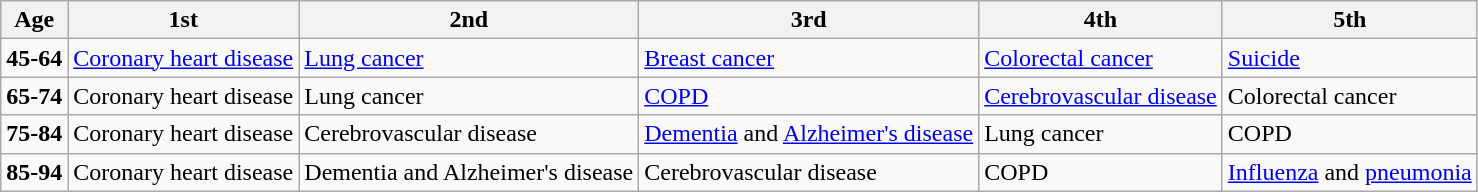<table class="wikitable">
<tr>
<th>Age</th>
<th>1st</th>
<th>2nd</th>
<th>3rd</th>
<th>4th</th>
<th>5th</th>
</tr>
<tr>
<td><strong>45-64</strong></td>
<td><a href='#'>Coronary heart disease</a></td>
<td><a href='#'>Lung cancer</a></td>
<td><a href='#'>Breast cancer</a></td>
<td><a href='#'>Colorectal cancer</a></td>
<td><a href='#'>Suicide</a></td>
</tr>
<tr>
<td><strong>65-74</strong></td>
<td>Coronary heart disease</td>
<td>Lung cancer</td>
<td><a href='#'>COPD</a></td>
<td><a href='#'>Cerebrovascular disease</a></td>
<td>Colorectal cancer</td>
</tr>
<tr>
<td><strong>75-84</strong></td>
<td>Coronary heart disease</td>
<td>Cerebrovascular disease</td>
<td><a href='#'>Dementia</a> and <a href='#'>Alzheimer's disease</a></td>
<td>Lung cancer</td>
<td>COPD</td>
</tr>
<tr>
<td><strong>85-94</strong></td>
<td>Coronary heart disease</td>
<td>Dementia and Alzheimer's disease</td>
<td>Cerebrovascular disease</td>
<td>COPD</td>
<td><a href='#'>Influenza</a> and <a href='#'>pneumonia</a></td>
</tr>
</table>
